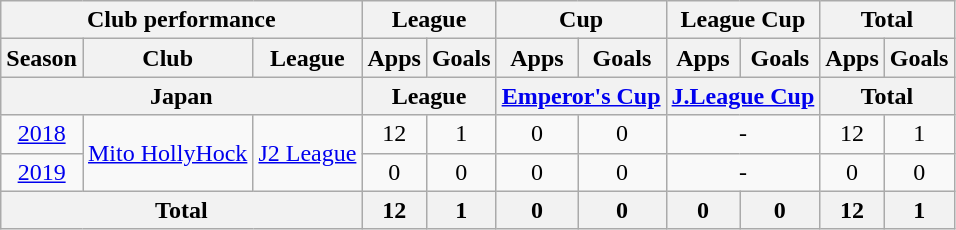<table class="wikitable" style="text-align:center;">
<tr>
<th colspan=3>Club performance</th>
<th colspan=2>League</th>
<th colspan=2>Cup</th>
<th colspan=2>League Cup</th>
<th colspan=2>Total</th>
</tr>
<tr>
<th>Season</th>
<th>Club</th>
<th>League</th>
<th>Apps</th>
<th>Goals</th>
<th>Apps</th>
<th>Goals</th>
<th>Apps</th>
<th>Goals</th>
<th>Apps</th>
<th>Goals</th>
</tr>
<tr>
<th colspan=3>Japan</th>
<th colspan=2>League</th>
<th colspan=2><a href='#'>Emperor's Cup</a></th>
<th colspan=2><a href='#'>J.League Cup</a></th>
<th colspan=2>Total</th>
</tr>
<tr>
<td><a href='#'>2018</a></td>
<td rowspan="2"><a href='#'>Mito HollyHock</a></td>
<td rowspan="2"><a href='#'>J2 League</a></td>
<td>12</td>
<td>1</td>
<td>0</td>
<td>0</td>
<td colspan=2>-</td>
<td>12</td>
<td>1</td>
</tr>
<tr>
<td><a href='#'>2019</a></td>
<td>0</td>
<td>0</td>
<td>0</td>
<td>0</td>
<td colspan=2>-</td>
<td>0</td>
<td>0</td>
</tr>
<tr>
<th colspan=3>Total</th>
<th>12</th>
<th>1</th>
<th>0</th>
<th>0</th>
<th>0</th>
<th>0</th>
<th>12</th>
<th>1</th>
</tr>
</table>
